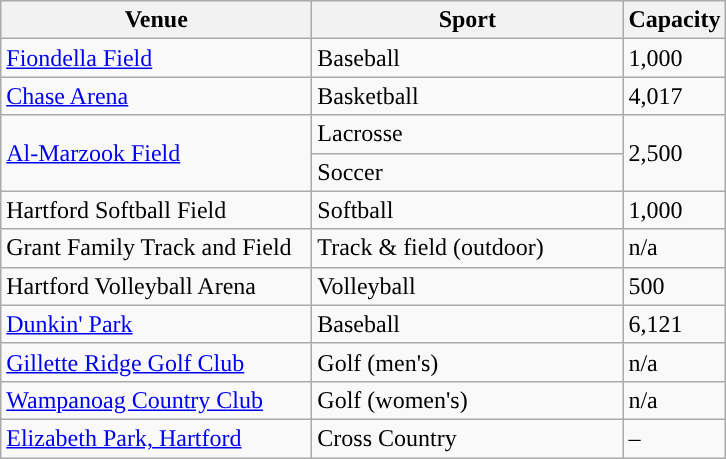<table class="wikitable sortable"; style= "text-align: ">
<tr>
<th width=200px>Venue</th>
<th width=200px>Sport</th>
<th width=px>Capacity</th>
</tr>
<tr>
<td><a href='#'>Fiondella Field</a></td>
<td>Baseball</td>
<td>1,000</td>
</tr>
<tr>
<td><a href='#'>Chase Arena</a></td>
<td>Basketball</td>
<td>4,017</td>
</tr>
<tr>
<td rowspan=2><a href='#'>Al-Marzook Field</a></td>
<td>Lacrosse</td>
<td rowspan=2>2,500</td>
</tr>
<tr>
<td>Soccer</td>
</tr>
<tr>
<td>Hartford Softball Field</td>
<td>Softball</td>
<td>1,000</td>
</tr>
<tr>
<td>Grant Family Track and Field</td>
<td>Track & field (outdoor)</td>
<td>n/a</td>
</tr>
<tr>
<td>Hartford Volleyball Arena</td>
<td>Volleyball</td>
<td>500</td>
</tr>
<tr>
<td><a href='#'>Dunkin' Park</a> </td>
<td>Baseball</td>
<td>6,121</td>
</tr>
<tr>
<td><a href='#'>Gillette Ridge Golf Club</a> </td>
<td>Golf (men's)</td>
<td>n/a</td>
</tr>
<tr>
<td><a href='#'>Wampanoag Country Club</a> </td>
<td>Golf (women's)</td>
<td>n/a</td>
</tr>
<tr>
<td><a href='#'>Elizabeth Park, Hartford</a> </td>
<td>Cross Country</td>
<td>–</td>
</tr>
</table>
